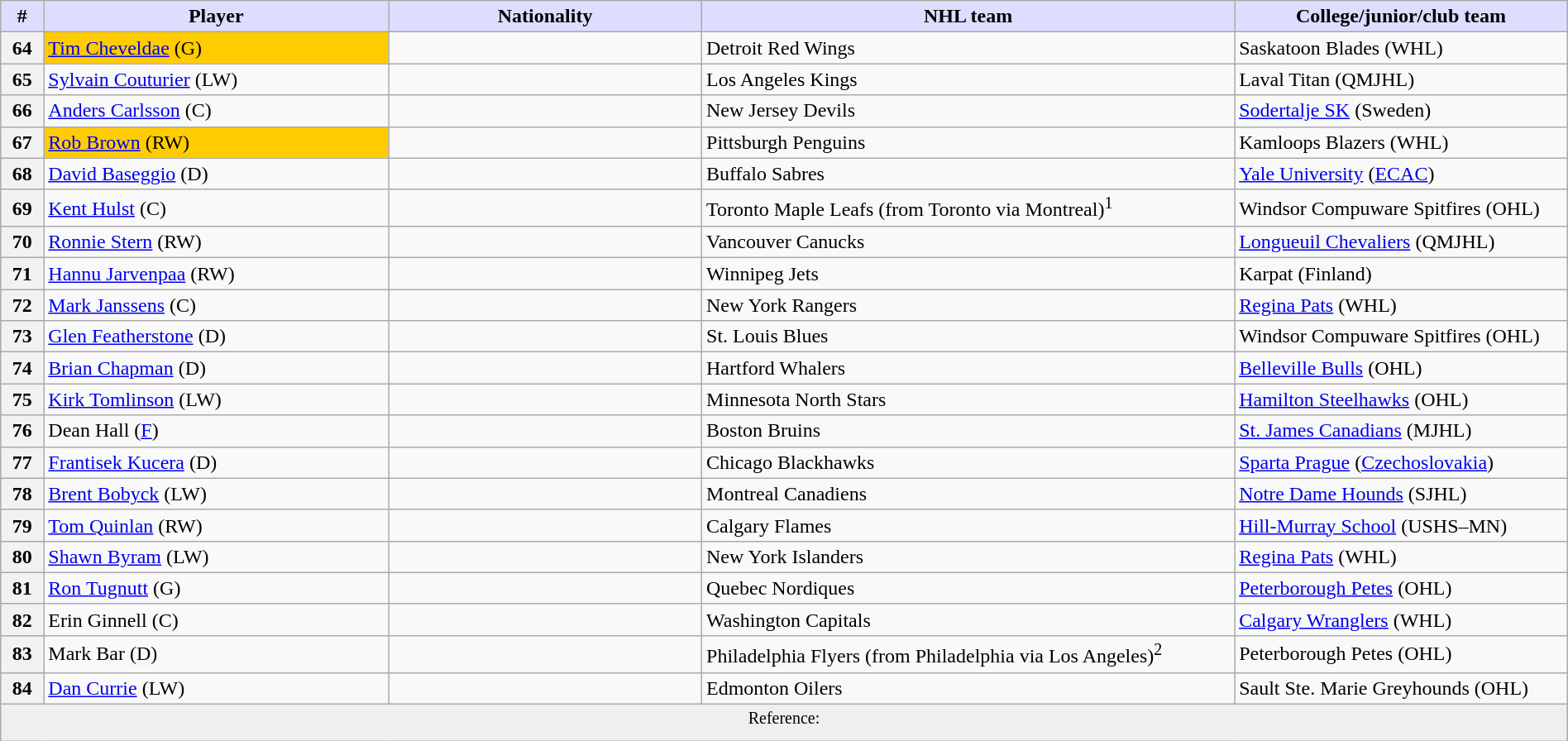<table class="wikitable" style="width: 100%">
<tr>
<th style="background:#ddf; width:2.75%;">#</th>
<th style="background:#ddf; width:22.0%;">Player</th>
<th style="background:#ddf; width:20.0%;">Nationality</th>
<th style="background:#ddf; width:34.0%;">NHL team</th>
<th style="background:#ddf; width:100.0%;">College/junior/club team</th>
</tr>
<tr>
<th>64</th>
<td bgcolor="#FFCC00"><a href='#'>Tim Cheveldae</a> (G)</td>
<td></td>
<td>Detroit Red Wings</td>
<td>Saskatoon Blades (WHL)</td>
</tr>
<tr>
<th>65</th>
<td><a href='#'>Sylvain Couturier</a> (LW)</td>
<td></td>
<td>Los Angeles Kings</td>
<td>Laval Titan (QMJHL)</td>
</tr>
<tr>
<th>66</th>
<td><a href='#'>Anders Carlsson</a> (C)</td>
<td></td>
<td>New Jersey Devils</td>
<td><a href='#'>Sodertalje SK</a> (Sweden)</td>
</tr>
<tr>
<th>67</th>
<td bgcolor="#FFCC00"><a href='#'>Rob Brown</a> (RW)</td>
<td></td>
<td>Pittsburgh Penguins</td>
<td>Kamloops Blazers (WHL)</td>
</tr>
<tr>
<th>68</th>
<td><a href='#'>David Baseggio</a> (D)</td>
<td></td>
<td>Buffalo Sabres</td>
<td><a href='#'>Yale University</a> (<a href='#'>ECAC</a>)</td>
</tr>
<tr>
<th>69</th>
<td><a href='#'>Kent Hulst</a> (C)</td>
<td></td>
<td>Toronto Maple Leafs (from Toronto via Montreal)<sup>1</sup></td>
<td>Windsor Compuware Spitfires (OHL)</td>
</tr>
<tr>
<th>70</th>
<td><a href='#'>Ronnie Stern</a> (RW)</td>
<td></td>
<td>Vancouver Canucks</td>
<td><a href='#'>Longueuil Chevaliers</a> (QMJHL)</td>
</tr>
<tr>
<th>71</th>
<td><a href='#'>Hannu Jarvenpaa</a> (RW)</td>
<td></td>
<td>Winnipeg Jets</td>
<td>Karpat (Finland)</td>
</tr>
<tr>
<th>72</th>
<td><a href='#'>Mark Janssens</a> (C)</td>
<td></td>
<td>New York Rangers</td>
<td><a href='#'>Regina Pats</a> (WHL)</td>
</tr>
<tr>
<th>73</th>
<td><a href='#'>Glen Featherstone</a> (D)</td>
<td></td>
<td>St. Louis Blues</td>
<td>Windsor Compuware Spitfires (OHL)</td>
</tr>
<tr>
<th>74</th>
<td><a href='#'>Brian Chapman</a> (D)</td>
<td></td>
<td>Hartford Whalers</td>
<td><a href='#'>Belleville Bulls</a> (OHL)</td>
</tr>
<tr>
<th>75</th>
<td><a href='#'>Kirk Tomlinson</a> (LW)</td>
<td></td>
<td>Minnesota North Stars</td>
<td><a href='#'>Hamilton Steelhawks</a> (OHL)</td>
</tr>
<tr>
<th>76</th>
<td>Dean Hall (<a href='#'>F</a>)</td>
<td></td>
<td>Boston Bruins</td>
<td><a href='#'>St. James Canadians</a> (MJHL)</td>
</tr>
<tr>
<th>77</th>
<td><a href='#'>Frantisek Kucera</a> (D)</td>
<td></td>
<td>Chicago Blackhawks</td>
<td><a href='#'>Sparta Prague</a> (<a href='#'>Czechoslovakia</a>)</td>
</tr>
<tr>
<th>78</th>
<td><a href='#'>Brent Bobyck</a> (LW)</td>
<td></td>
<td>Montreal Canadiens</td>
<td><a href='#'>Notre Dame Hounds</a> (SJHL)</td>
</tr>
<tr>
<th>79</th>
<td><a href='#'>Tom Quinlan</a> (RW)</td>
<td></td>
<td>Calgary Flames</td>
<td><a href='#'>Hill-Murray School</a> (USHS–MN)</td>
</tr>
<tr>
<th>80</th>
<td><a href='#'>Shawn Byram</a> (LW)</td>
<td></td>
<td>New York Islanders</td>
<td><a href='#'>Regina Pats</a> (WHL)</td>
</tr>
<tr>
<th>81</th>
<td><a href='#'>Ron Tugnutt</a> (G)</td>
<td></td>
<td>Quebec Nordiques</td>
<td><a href='#'>Peterborough Petes</a> (OHL)</td>
</tr>
<tr>
<th>82</th>
<td>Erin Ginnell (C)</td>
<td></td>
<td>Washington Capitals</td>
<td><a href='#'>Calgary Wranglers</a> (WHL)</td>
</tr>
<tr>
<th>83</th>
<td>Mark Bar (D)</td>
<td></td>
<td>Philadelphia Flyers (from Philadelphia via Los Angeles)<sup>2</sup></td>
<td>Peterborough Petes (OHL)</td>
</tr>
<tr>
<th>84</th>
<td><a href='#'>Dan Currie</a> (LW)</td>
<td></td>
<td>Edmonton Oilers</td>
<td>Sault Ste. Marie Greyhounds (OHL)</td>
</tr>
<tr>
<td align=center colspan="6" bgcolor="#efefef"><sup>Reference:   </sup></td>
</tr>
</table>
